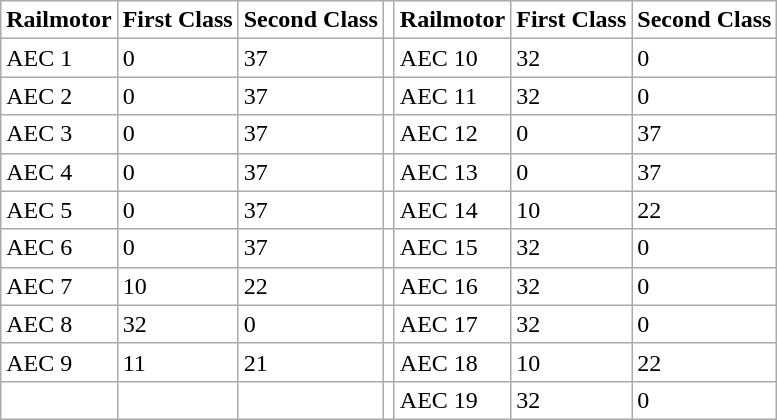<table class="wikitable">
<tr style="background:#FFFFFF;">
<td><strong>Railmotor</strong></td>
<td><strong>First Class</strong></td>
<td><strong>Second Class</strong></td>
<td></td>
<td><strong>Railmotor</strong></td>
<td><strong>First Class</strong></td>
<td><strong>Second Class</strong></td>
</tr>
<tr style="background:#FFFFFF;">
<td>AEC 1</td>
<td>0</td>
<td>37</td>
<td></td>
<td>AEC 10</td>
<td>32</td>
<td>0</td>
</tr>
<tr style="background:#FFFFFF;">
<td>AEC 2</td>
<td>0</td>
<td>37</td>
<td></td>
<td>AEC 11</td>
<td>32</td>
<td>0</td>
</tr>
<tr style="background:#FFFFFF;">
<td>AEC 3</td>
<td>0</td>
<td>37</td>
<td></td>
<td>AEC 12</td>
<td>0</td>
<td>37</td>
</tr>
<tr style="background:#FFFFFF;">
<td>AEC 4</td>
<td>0</td>
<td>37</td>
<td></td>
<td>AEC 13</td>
<td>0</td>
<td>37</td>
</tr>
<tr style="background:#FFFFFF;">
<td>AEC 5</td>
<td>0</td>
<td>37</td>
<td></td>
<td>AEC 14</td>
<td>10</td>
<td>22</td>
</tr>
<tr style="background:#FFFFFF;">
<td>AEC 6</td>
<td>0</td>
<td>37</td>
<td></td>
<td>AEC 15</td>
<td>32</td>
<td>0</td>
</tr>
<tr style="background:#FFFFFF;">
<td>AEC 7</td>
<td>10</td>
<td>22</td>
<td></td>
<td>AEC 16</td>
<td>32</td>
<td>0</td>
</tr>
<tr style="background:#FFFFFF;">
<td>AEC 8</td>
<td>32</td>
<td>0</td>
<td></td>
<td>AEC 17</td>
<td>32</td>
<td>0</td>
</tr>
<tr style="background:#FFFFFF;">
<td>AEC 9</td>
<td>11</td>
<td>21</td>
<td></td>
<td>AEC 18</td>
<td>10</td>
<td>22</td>
</tr>
<tr style="background:#FFFFFF;">
<td></td>
<td></td>
<td></td>
<td></td>
<td>AEC 19</td>
<td>32</td>
<td>0</td>
</tr>
</table>
